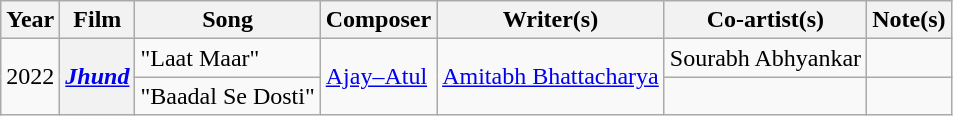<table class="wikitable">
<tr>
<th>Year</th>
<th>Film</th>
<th>Song</th>
<th>Composer</th>
<th>Writer(s)</th>
<th>Co-artist(s)</th>
<th>Note(s)</th>
</tr>
<tr>
<td rowspan="2">2022</td>
<th rowspan="2"><a href='#'><em>Jhund</em></a></th>
<td>"Laat Maar"</td>
<td rowspan="2"><a href='#'>Ajay–Atul</a></td>
<td rowspan="2"><a href='#'>Amitabh Bhattacharya</a></td>
<td>Sourabh Abhyankar</td>
<td></td>
</tr>
<tr>
<td>"Baadal Se Dosti"</td>
<td></td>
<td></td>
</tr>
</table>
